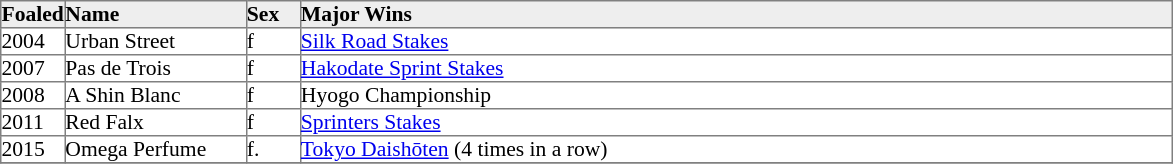<table border="1" cellpadding="0" style="border-collapse: collapse; font-size:90%">
<tr style="background:#eee;">
<td style="width:35px;"><strong>Foaled</strong></td>
<td style="width:120px;"><strong>Name</strong></td>
<td style="width:35px;"><strong>Sex</strong></td>
<td style="width:580px;"><strong>Major Wins</strong></td>
</tr>
<tr>
<td>2004</td>
<td>Urban Street</td>
<td>f</td>
<td><a href='#'>Silk Road Stakes</a></td>
</tr>
<tr>
<td>2007</td>
<td>Pas de Trois</td>
<td>f</td>
<td><a href='#'>Hakodate Sprint Stakes</a></td>
</tr>
<tr>
<td>2008</td>
<td>A Shin Blanc</td>
<td>f</td>
<td>Hyogo Championship</td>
</tr>
<tr>
<td>2011</td>
<td>Red Falx</td>
<td>f</td>
<td><a href='#'>Sprinters Stakes</a></td>
</tr>
<tr>
<td>2015</td>
<td>Omega Perfume</td>
<td>f.</td>
<td><a href='#'>Tokyo Daishōten</a> (4 times in a row)</td>
</tr>
<tr>
</tr>
</table>
